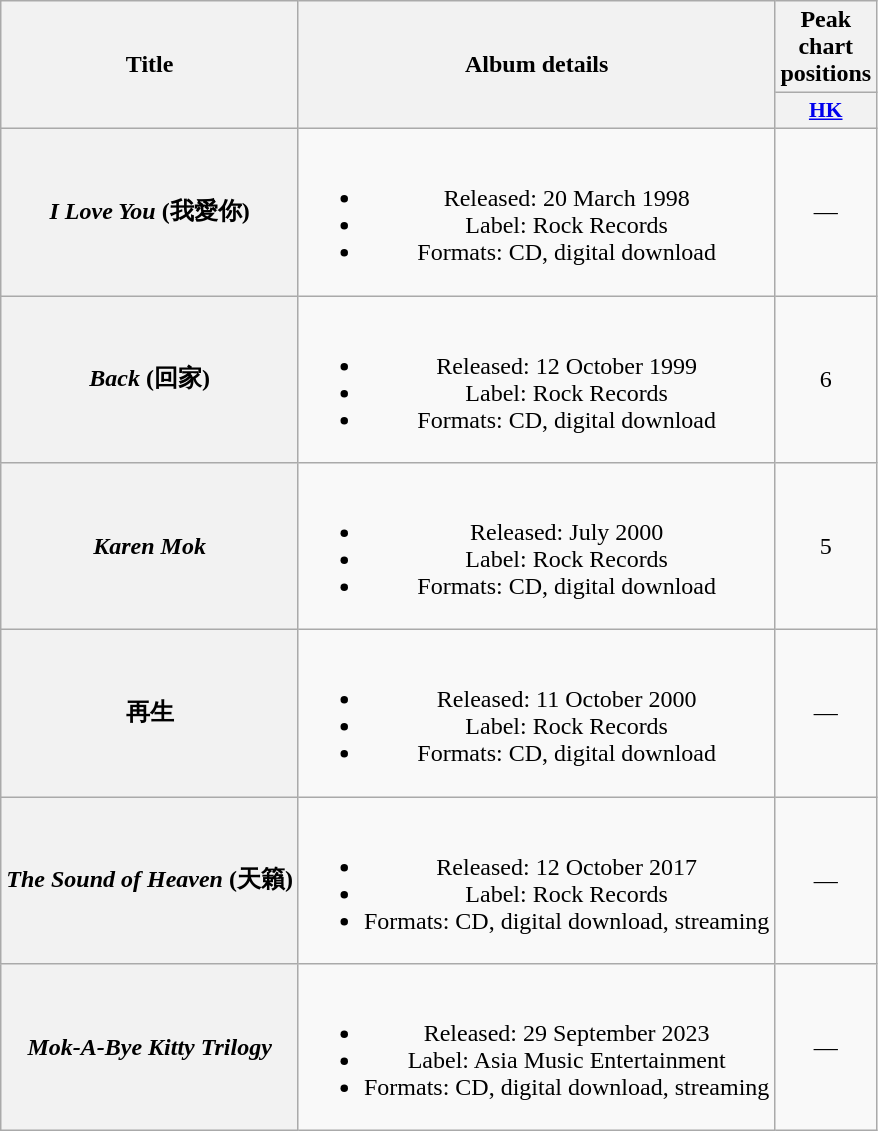<table class="wikitable plainrowheaders" style="text-align:center;">
<tr>
<th rowspan="2">Title</th>
<th rowspan="2">Album details</th>
<th>Peak chart positions</th>
</tr>
<tr>
<th scope="col" style="width:2.8em;font-size:90%;"><a href='#'>HK</a><br></th>
</tr>
<tr>
<th scope="row"><em>I Love You</em> (我愛你)</th>
<td><br><ul><li>Released: 20 March 1998</li><li>Label: Rock Records</li><li>Formats: CD, digital download</li></ul></td>
<td>—</td>
</tr>
<tr>
<th scope="row"><em>Back</em> (回家)</th>
<td><br><ul><li>Released: 12 October 1999</li><li>Label: Rock Records</li><li>Formats: CD, digital download</li></ul></td>
<td>6</td>
</tr>
<tr>
<th scope="row"><em>Karen Mok</em></th>
<td><br><ul><li>Released: July 2000</li><li>Label: Rock Records</li><li>Formats: CD, digital download</li></ul></td>
<td>5</td>
</tr>
<tr>
<th scope="row">再生</th>
<td><br><ul><li>Released: 11 October 2000</li><li>Label: Rock Records</li><li>Formats: CD, digital download</li></ul></td>
<td>—</td>
</tr>
<tr>
<th scope="row"><em>The Sound of Heaven</em> (天籟)</th>
<td><br><ul><li>Released: 12 October 2017</li><li>Label: Rock Records</li><li>Formats: CD, digital download, streaming</li></ul></td>
<td>—</td>
</tr>
<tr>
<th scope="row"><em>Mok-A-Bye Kitty Trilogy</em></th>
<td><br><ul><li>Released: 29 September 2023</li><li>Label: Asia Music Entertainment</li><li>Formats: CD, digital download, streaming</li></ul></td>
<td>—</td>
</tr>
</table>
